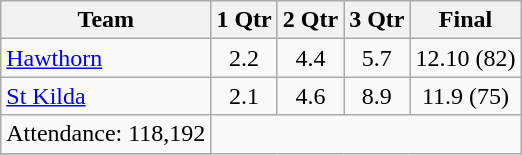<table class="wikitable">
<tr>
<th>Team</th>
<th>1 Qtr</th>
<th>2 Qtr</th>
<th>3 Qtr</th>
<th>Final</th>
</tr>
<tr>
<td><a href='#'>Hawthorn</a></td>
<td align=center>2.2</td>
<td align=center>4.4</td>
<td align=center>5.7</td>
<td align=center>12.10 (82)</td>
</tr>
<tr>
<td><a href='#'>St Kilda</a></td>
<td align=center>2.1</td>
<td align=center>4.6</td>
<td align=center>8.9</td>
<td align=center>11.9 (75)</td>
</tr>
<tr>
<td align=center>Attendance: 118,192</td>
</tr>
<tr>
</tr>
</table>
